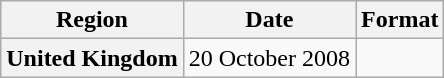<table class="wikitable plainrowheaders">
<tr>
<th scope="col">Region</th>
<th scope="col">Date</th>
<th scope="col">Format</th>
</tr>
<tr>
<th scope="row">United Kingdom</th>
<td>20 October 2008</td>
<td></td>
</tr>
</table>
